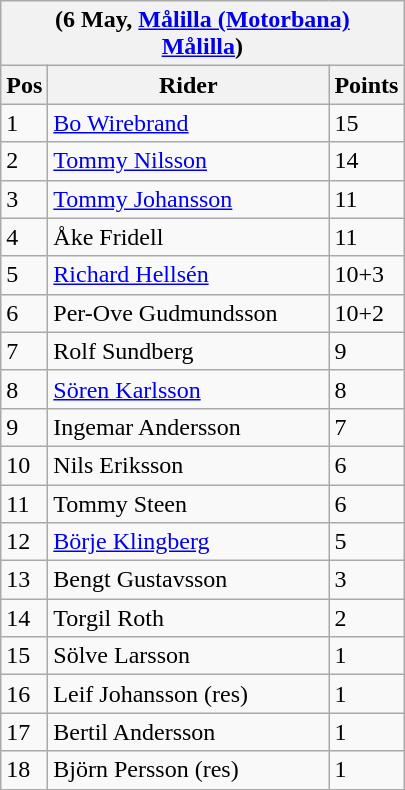<table class="wikitable">
<tr>
<th colspan="6">(6 May, <a href='#'>Målilla (Motorbana)</a><br><a href='#'>Målilla</a>)</th>
</tr>
<tr>
<th width=20>Pos</th>
<th width=180>Rider</th>
<th width=40>Points</th>
</tr>
<tr>
<td>1</td>
<td style="text-align:left;"><a href='#'>Bo Wirebrand</a></td>
<td>15</td>
</tr>
<tr>
<td>2</td>
<td style="text-align:left;"><a href='#'>Tommy Nilsson</a></td>
<td>14</td>
</tr>
<tr>
<td>3</td>
<td style="text-align:left;"><a href='#'>Tommy Johansson</a></td>
<td>11</td>
</tr>
<tr>
<td>4</td>
<td style="text-align:left;">Åke Fridell</td>
<td>11</td>
</tr>
<tr>
<td>5</td>
<td style="text-align:left;"><a href='#'>Richard Hellsén</a></td>
<td>10+3</td>
</tr>
<tr>
<td>6</td>
<td style="text-align:left;">Per-Ove Gudmundsson</td>
<td>10+2</td>
</tr>
<tr>
<td>7</td>
<td style="text-align:left;">Rolf Sundberg</td>
<td>9</td>
</tr>
<tr>
<td>8</td>
<td style="text-align:left;"><a href='#'>Sören Karlsson</a></td>
<td>8</td>
</tr>
<tr>
<td>9</td>
<td style="text-align:left;">Ingemar Andersson</td>
<td>7</td>
</tr>
<tr>
<td>10</td>
<td style="text-align:left;">Nils Eriksson</td>
<td>6</td>
</tr>
<tr>
<td>11</td>
<td style="text-align:left;">Tommy Steen</td>
<td>6</td>
</tr>
<tr>
<td>12</td>
<td style="text-align:left;"><a href='#'>Börje Klingberg</a></td>
<td>5</td>
</tr>
<tr>
<td>13</td>
<td style="text-align:left;">Bengt Gustavsson</td>
<td>3</td>
</tr>
<tr>
<td>14</td>
<td style="text-align:left;">Torgil Roth</td>
<td>2</td>
</tr>
<tr>
<td>15</td>
<td style="text-align:left;">Sölve Larsson</td>
<td>1</td>
</tr>
<tr>
<td>16</td>
<td style="text-align:left;">Leif Johansson (res)</td>
<td>1</td>
</tr>
<tr>
<td>17</td>
<td style="text-align:left;">Bertil Andersson</td>
<td>1</td>
</tr>
<tr>
<td>18</td>
<td style="text-align:left;">Björn Persson (res)</td>
<td>1</td>
</tr>
</table>
